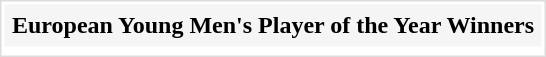<table class="collapsible" style="border:1px solid #ddd; float:center; margin:5px 5px 0 0;">
<tr>
<th style="background:#f5f5f5; padding:5px;"><span></span>European Young Men's Player of the Year Winners</th>
</tr>
<tr>
<td></td>
</tr>
</table>
